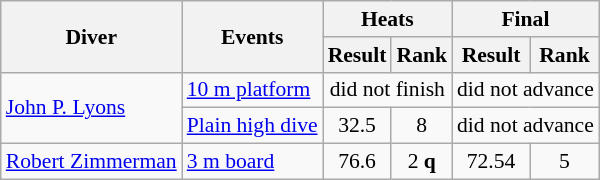<table class=wikitable style="font-size:90%">
<tr>
<th rowspan="2">Diver</th>
<th rowspan="2">Events</th>
<th colspan="2">Heats</th>
<th colspan="2">Final</th>
</tr>
<tr>
<th>Result</th>
<th>Rank</th>
<th>Result</th>
<th>Rank</th>
</tr>
<tr>
<td rowspan=2><a href='#'>John P. Lyons</a></td>
<td><a href='#'>10 m platform</a></td>
<td align=center colspan=2>did not finish</td>
<td align=center colspan=2>did not advance</td>
</tr>
<tr>
<td><a href='#'>Plain high dive</a></td>
<td align=center>32.5</td>
<td align=center>8</td>
<td align=center colspan=2>did not advance</td>
</tr>
<tr>
<td><a href='#'>Robert Zimmerman</a></td>
<td><a href='#'>3 m board</a></td>
<td align=center>76.6</td>
<td align=center>2 <strong>q</strong></td>
<td align=center>72.54</td>
<td align=center>5</td>
</tr>
</table>
